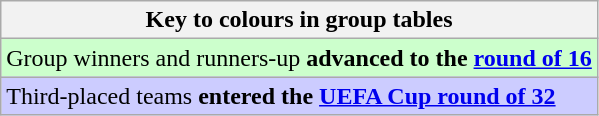<table class="wikitable">
<tr>
<th>Key to colours in group tables</th>
</tr>
<tr bgcolor=#ccffcc>
<td>Group winners and runners-up <strong>advanced to the <a href='#'>round of 16</a></strong></td>
</tr>
<tr bgcolor=#ccccff>
<td>Third-placed teams <strong>entered the <a href='#'>UEFA Cup round of 32</a></strong></td>
</tr>
</table>
